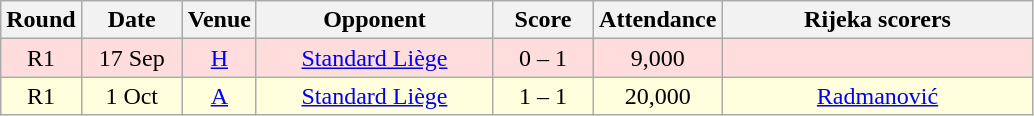<table class="wikitable" style="text-align:center">
<tr>
<th width="30">Round</th>
<th width="60">Date</th>
<th width="20">Venue</th>
<th width="150">Opponent</th>
<th width="60">Score</th>
<th width="60">Attendance</th>
<th width="200">Rijeka scorers</th>
</tr>
<tr bgcolor="#ffdddd">
<td>R1</td>
<td>17 Sep</td>
<td><a href='#'>H</a></td>
<td> <a href='#'>Standard Liège</a></td>
<td>0 – 1</td>
<td>9,000</td>
<td></td>
</tr>
<tr bgcolor="#ffffdd">
<td>R1</td>
<td>1 Oct</td>
<td><a href='#'>A</a></td>
<td> <a href='#'>Standard Liège</a></td>
<td>1 – 1</td>
<td>20,000</td>
<td><a href='#'>Radmanović</a></td>
</tr>
</table>
